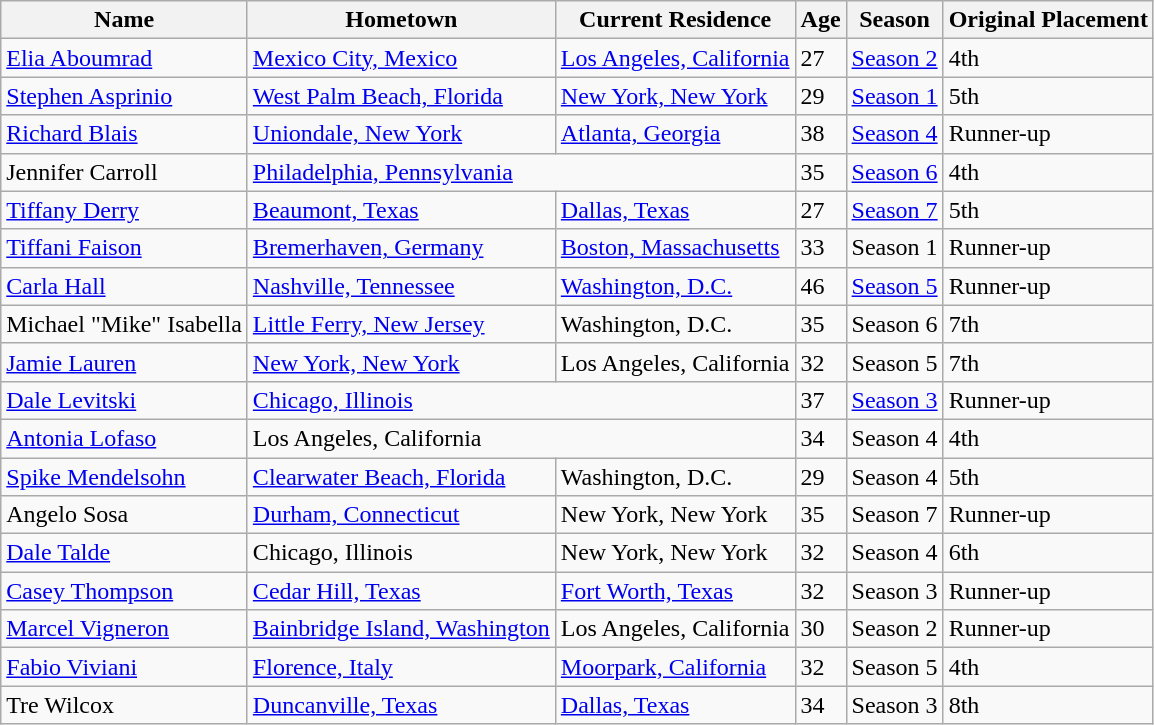<table class="wikitable sortable">
<tr>
<th>Name</th>
<th>Hometown</th>
<th>Current Residence</th>
<th>Age</th>
<th>Season</th>
<th>Original Placement</th>
</tr>
<tr>
<td><a href='#'>Elia Aboumrad</a></td>
<td><a href='#'>Mexico City, Mexico</a></td>
<td><a href='#'>Los Angeles, California</a></td>
<td>27</td>
<td><a href='#'>Season 2</a></td>
<td>4th</td>
</tr>
<tr>
<td><a href='#'>Stephen Asprinio</a></td>
<td><a href='#'>West Palm Beach, Florida</a></td>
<td><a href='#'>New York, New York</a></td>
<td>29</td>
<td><a href='#'>Season 1</a></td>
<td>5th</td>
</tr>
<tr>
<td><a href='#'>Richard Blais</a></td>
<td><a href='#'>Uniondale, New York</a></td>
<td><a href='#'>Atlanta, Georgia</a></td>
<td>38</td>
<td><a href='#'>Season 4</a></td>
<td>Runner-up</td>
</tr>
<tr>
<td>Jennifer Carroll</td>
<td colspan="2"><a href='#'>Philadelphia, Pennsylvania</a></td>
<td>35</td>
<td><a href='#'>Season 6</a></td>
<td>4th</td>
</tr>
<tr>
<td><a href='#'>Tiffany Derry</a></td>
<td><a href='#'>Beaumont, Texas</a></td>
<td><a href='#'>Dallas, Texas</a></td>
<td>27</td>
<td><a href='#'>Season 7</a></td>
<td>5th</td>
</tr>
<tr>
<td><a href='#'>Tiffani Faison</a></td>
<td><a href='#'>Bremerhaven, Germany</a></td>
<td><a href='#'>Boston, Massachusetts</a></td>
<td>33</td>
<td>Season 1</td>
<td>Runner-up</td>
</tr>
<tr>
<td><a href='#'>Carla Hall</a></td>
<td><a href='#'>Nashville, Tennessee</a></td>
<td><a href='#'>Washington, D.C.</a></td>
<td>46</td>
<td><a href='#'>Season 5</a></td>
<td>Runner-up</td>
</tr>
<tr>
<td>Michael "Mike" Isabella</td>
<td><a href='#'>Little Ferry, New Jersey</a></td>
<td>Washington, D.C.</td>
<td>35</td>
<td>Season 6</td>
<td>7th</td>
</tr>
<tr>
<td><a href='#'>Jamie Lauren</a></td>
<td><a href='#'>New York, New York</a></td>
<td>Los Angeles, California</td>
<td>32</td>
<td>Season 5</td>
<td>7th</td>
</tr>
<tr>
<td><a href='#'>Dale Levitski</a></td>
<td colspan="2"><a href='#'>Chicago, Illinois</a></td>
<td>37</td>
<td><a href='#'>Season 3</a></td>
<td>Runner-up</td>
</tr>
<tr>
<td><a href='#'>Antonia Lofaso</a></td>
<td colspan="2">Los Angeles, California</td>
<td>34</td>
<td>Season 4</td>
<td>4th</td>
</tr>
<tr>
<td><a href='#'>Spike Mendelsohn</a></td>
<td><a href='#'>Clearwater Beach, Florida</a></td>
<td>Washington, D.C.</td>
<td>29</td>
<td>Season 4</td>
<td>5th</td>
</tr>
<tr>
<td>Angelo Sosa</td>
<td><a href='#'>Durham, Connecticut</a></td>
<td>New York, New York</td>
<td>35</td>
<td>Season 7</td>
<td>Runner-up</td>
</tr>
<tr>
<td><a href='#'>Dale Talde</a></td>
<td>Chicago, Illinois</td>
<td>New York, New York</td>
<td>32</td>
<td>Season 4</td>
<td>6th</td>
</tr>
<tr>
<td><a href='#'>Casey Thompson</a></td>
<td><a href='#'>Cedar Hill, Texas</a></td>
<td><a href='#'>Fort Worth, Texas</a></td>
<td>32</td>
<td>Season 3</td>
<td>Runner-up</td>
</tr>
<tr>
<td><a href='#'>Marcel Vigneron</a></td>
<td><a href='#'>Bainbridge Island, Washington</a></td>
<td>Los Angeles, California</td>
<td>30</td>
<td>Season 2</td>
<td>Runner-up</td>
</tr>
<tr>
<td><a href='#'>Fabio Viviani</a></td>
<td><a href='#'>Florence, Italy</a></td>
<td><a href='#'>Moorpark, California</a></td>
<td>32</td>
<td>Season 5</td>
<td>4th</td>
</tr>
<tr>
<td>Tre Wilcox</td>
<td><a href='#'>Duncanville, Texas</a></td>
<td><a href='#'>Dallas, Texas</a></td>
<td>34</td>
<td>Season 3</td>
<td>8th</td>
</tr>
</table>
